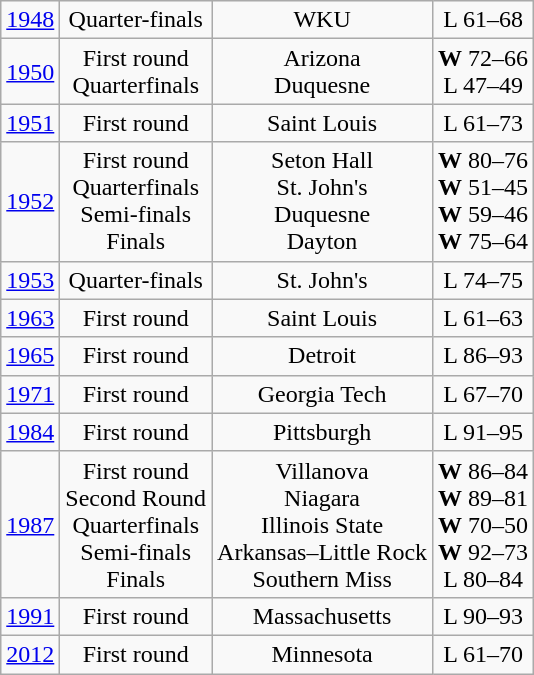<table class="wikitable">
<tr style="text-align:center;">
<td><a href='#'>1948</a></td>
<td>Quarter-finals</td>
<td>WKU</td>
<td>L 61–68</td>
</tr>
<tr style="text-align:center;">
<td><a href='#'>1950</a></td>
<td>First round<br>Quarterfinals</td>
<td>Arizona<br>Duquesne</td>
<td><strong>W</strong> 72–66<br>L 47–49</td>
</tr>
<tr style="text-align:center;">
<td><a href='#'>1951</a></td>
<td>First round</td>
<td>Saint Louis</td>
<td>L 61–73</td>
</tr>
<tr style="text-align:center;">
<td><a href='#'>1952</a></td>
<td>First round<br>Quarterfinals<br>Semi-finals<br>Finals</td>
<td>Seton Hall<br>St. John's<br>Duquesne<br>Dayton</td>
<td><strong>W</strong> 80–76<br><strong>W</strong> 51–45<br><strong>W</strong> 59–46<br><strong>W</strong> 75–64</td>
</tr>
<tr style="text-align:center;">
<td><a href='#'>1953</a></td>
<td>Quarter-finals</td>
<td>St. John's</td>
<td>L 74–75</td>
</tr>
<tr style="text-align:center;">
<td><a href='#'>1963</a></td>
<td>First round</td>
<td>Saint Louis</td>
<td>L 61–63</td>
</tr>
<tr style="text-align:center;">
<td><a href='#'>1965</a></td>
<td>First round</td>
<td>Detroit</td>
<td>L 86–93</td>
</tr>
<tr style="text-align:center;">
<td><a href='#'>1971</a></td>
<td>First round</td>
<td>Georgia Tech</td>
<td>L 67–70</td>
</tr>
<tr style="text-align:center;">
<td><a href='#'>1984</a></td>
<td>First round</td>
<td>Pittsburgh</td>
<td>L 91–95</td>
</tr>
<tr style="text-align:center;">
<td><a href='#'>1987</a></td>
<td>First round<br>Second Round<br>Quarterfinals<br>Semi-finals<br>Finals</td>
<td>Villanova<br>Niagara<br>Illinois State<br>Arkansas–Little Rock<br>Southern Miss</td>
<td><strong>W</strong> 86–84<br><strong>W</strong> 89–81<br><strong>W</strong> 70–50<br><strong>W</strong> 92–73<br>L 80–84</td>
</tr>
<tr style="text-align:center;">
<td><a href='#'>1991</a></td>
<td>First round</td>
<td>Massachusetts</td>
<td>L 90–93</td>
</tr>
<tr style="text-align:center;">
<td><a href='#'>2012</a></td>
<td>First round</td>
<td>Minnesota</td>
<td>L 61–70</td>
</tr>
</table>
